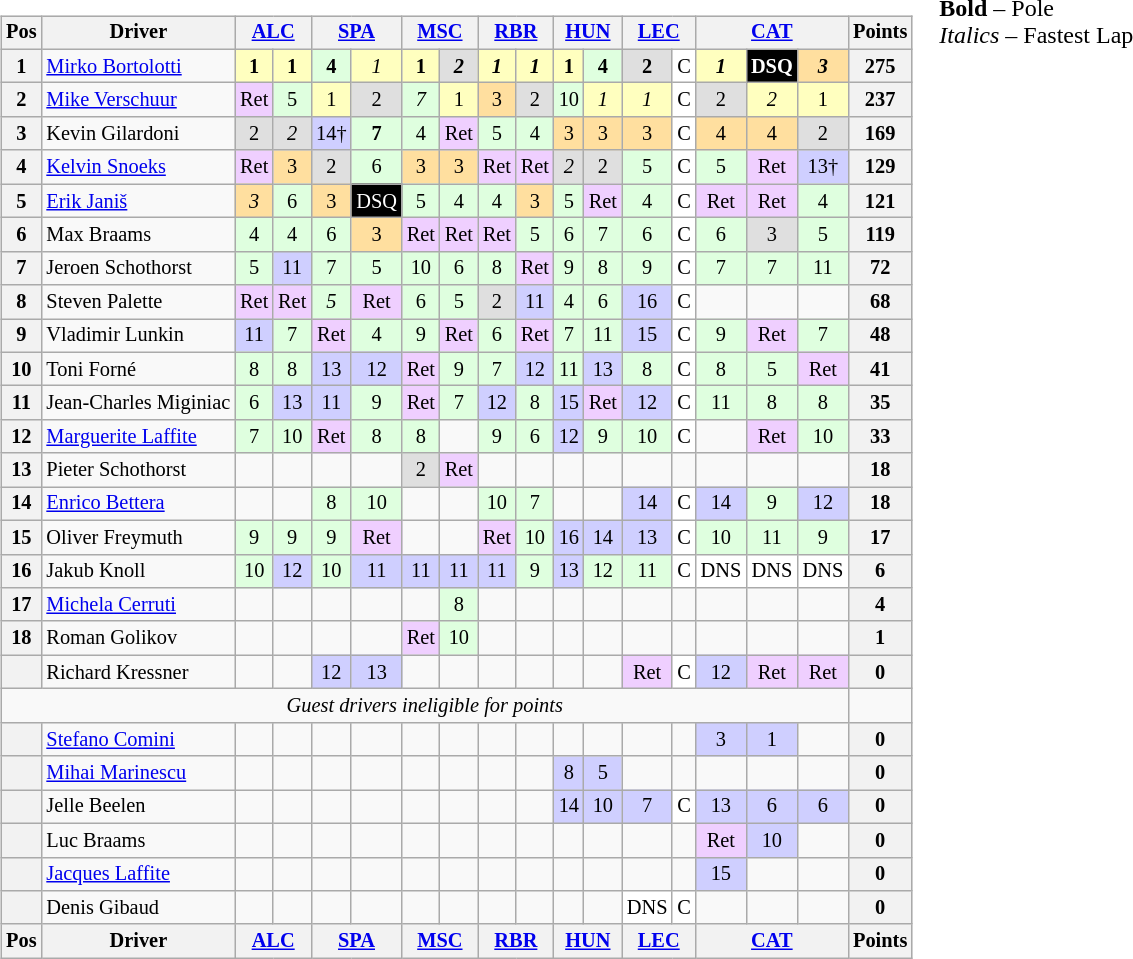<table>
<tr>
<td><br><table class="wikitable" style="font-size:85%; text-align:center">
<tr style="background:#f9f9f9" valign="top">
<th valign="middle">Pos</th>
<th valign="middle">Driver</th>
<th colspan=2><a href='#'>ALC</a><br></th>
<th colspan=2><a href='#'>SPA</a><br></th>
<th colspan=2><a href='#'>MSC</a><br></th>
<th colspan=2><a href='#'>RBR</a><br></th>
<th colspan=2><a href='#'>HUN</a><br></th>
<th colspan=2><a href='#'>LEC</a><br></th>
<th colspan=3><a href='#'>CAT</a><br></th>
<th valign="middle">Points</th>
</tr>
<tr>
<th>1</th>
<td align=left> <a href='#'>Mirko Bortolotti</a></td>
<td style="background:#ffffbf;"><strong>1</strong></td>
<td style="background:#ffffbf;"><strong>1</strong></td>
<td style="background:#dfffdf;"><strong>4</strong></td>
<td style="background:#ffffbf;"><em>1</em></td>
<td style="background:#ffffbf;"><strong>1</strong></td>
<td style="background:#dfdfdf;"><strong><em>2</em></strong></td>
<td style="background:#ffffbf;"><strong><em>1</em></strong></td>
<td style="background:#ffffbf;"><strong><em>1</em></strong></td>
<td style="background:#ffffbf;"><strong>1</strong></td>
<td style="background:#dfffdf;"><strong>4</strong></td>
<td style="background:#dfdfdf;"><strong>2</strong></td>
<td style="background:#ffffff;">C</td>
<td style="background:#ffffbf;"><strong><em>1</em></strong></td>
<td style="background:#000000; color:white;"><strong>DSQ</strong></td>
<td style="background:#ffdf9f;"><strong><em>3</em></strong></td>
<th>275</th>
</tr>
<tr>
<th>2</th>
<td align=left> <a href='#'>Mike Verschuur</a></td>
<td style="background:#efcfff;">Ret</td>
<td style="background:#dfffdf;">5</td>
<td style="background:#ffffbf;">1</td>
<td style="background:#dfdfdf;">2</td>
<td style="background:#dfffdf;"><em>7</em></td>
<td style="background:#ffffbf;">1</td>
<td style="background:#ffdf9f;">3</td>
<td style="background:#dfdfdf;">2</td>
<td style="background:#dfffdf;">10</td>
<td style="background:#ffffbf;"><em>1</em></td>
<td style="background:#ffffbf;"><em>1</em></td>
<td style="background:#ffffff;">C</td>
<td style="background:#dfdfdf;">2</td>
<td style="background:#ffffbf;"><em>2</em></td>
<td style="background:#ffffbf;">1</td>
<th>237</th>
</tr>
<tr>
<th>3</th>
<td align=left> Kevin Gilardoni</td>
<td style="background:#dfdfdf;">2</td>
<td style="background:#dfdfdf;"><em>2</em></td>
<td style="background:#cfcfff;">14†</td>
<td style="background:#dfffdf;"><strong>7</strong></td>
<td style="background:#dfffdf;">4</td>
<td style="background:#efcfff;">Ret</td>
<td style="background:#dfffdf;">5</td>
<td style="background:#dfffdf;">4</td>
<td style="background:#ffdf9f;">3</td>
<td style="background:#ffdf9f;">3</td>
<td style="background:#ffdf9f;">3</td>
<td style="background:#ffffff;">C</td>
<td style="background:#ffdf9f;">4</td>
<td style="background:#ffdf9f;">4</td>
<td style="background:#dfdfdf;">2</td>
<th>169</th>
</tr>
<tr>
<th>4</th>
<td align=left> <a href='#'>Kelvin Snoeks</a></td>
<td style="background:#efcfff;">Ret</td>
<td style="background:#ffdf9f;">3</td>
<td style="background:#dfdfdf;">2</td>
<td style="background:#dfffdf;">6</td>
<td style="background:#ffdf9f;">3</td>
<td style="background:#ffdf9f;">3</td>
<td style="background:#efcfff;">Ret</td>
<td style="background:#efcfff;">Ret</td>
<td style="background:#dfdfdf;"><em>2</em></td>
<td style="background:#dfdfdf;">2</td>
<td style="background:#dfffdf;">5</td>
<td style="background:#ffffff;">C</td>
<td style="background:#dfffdf;">5</td>
<td style="background:#efcfff;">Ret</td>
<td style="background:#cfcfff;">13†</td>
<th>129</th>
</tr>
<tr>
<th>5</th>
<td align=left> <a href='#'>Erik Janiš</a></td>
<td style="background:#ffdf9f;"><em>3</em></td>
<td style="background:#dfffdf;">6</td>
<td style="background:#ffdf9f;">3</td>
<td style="background:#000000; color:white;">DSQ</td>
<td style="background:#dfffdf;">5</td>
<td style="background:#dfffdf;">4</td>
<td style="background:#dfffdf;">4</td>
<td style="background:#ffdf9f;">3</td>
<td style="background:#dfffdf;">5</td>
<td style="background:#efcfff;">Ret</td>
<td style="background:#dfffdf;">4</td>
<td style="background:#ffffff;">C</td>
<td style="background:#efcfff;">Ret</td>
<td style="background:#efcfff;">Ret</td>
<td style="background:#dfffdf;">4</td>
<th>121</th>
</tr>
<tr>
<th>6</th>
<td align=left> Max Braams</td>
<td style="background:#dfffdf;">4</td>
<td style="background:#dfffdf;">4</td>
<td style="background:#dfffdf;">6</td>
<td style="background:#ffdf9f;">3</td>
<td style="background:#efcfff;">Ret</td>
<td style="background:#efcfff;">Ret</td>
<td style="background:#efcfff;">Ret</td>
<td style="background:#dfffdf;">5</td>
<td style="background:#dfffdf;">6</td>
<td style="background:#dfffdf;">7</td>
<td style="background:#dfffdf;">6</td>
<td style="background:#ffffff;">C</td>
<td style="background:#dfffdf;">6</td>
<td style="background:#dfdfdf;">3</td>
<td style="background:#dfffdf;">5</td>
<th>119</th>
</tr>
<tr>
<th>7</th>
<td align=left> Jeroen Schothorst</td>
<td style="background:#dfffdf;">5</td>
<td style="background:#cfcfff;">11</td>
<td style="background:#dfffdf;">7</td>
<td style="background:#dfffdf;">5</td>
<td style="background:#dfffdf;">10</td>
<td style="background:#dfffdf;">6</td>
<td style="background:#dfffdf;">8</td>
<td style="background:#efcfff;">Ret</td>
<td style="background:#dfffdf;">9</td>
<td style="background:#dfffdf;">8</td>
<td style="background:#dfffdf;">9</td>
<td style="background:#ffffff;">C</td>
<td style="background:#dfffdf;">7</td>
<td style="background:#dfffdf;">7</td>
<td style="background:#dfffdf;">11</td>
<th>72</th>
</tr>
<tr>
<th>8</th>
<td align=left> Steven Palette</td>
<td style="background:#efcfff;">Ret</td>
<td style="background:#efcfff;">Ret</td>
<td style="background:#dfffdf;"><em>5</em></td>
<td style="background:#efcfff;">Ret</td>
<td style="background:#dfffdf;">6</td>
<td style="background:#dfffdf;">5</td>
<td style="background:#dfdfdf;">2</td>
<td style="background:#cfcfff;">11</td>
<td style="background:#dfffdf;">4</td>
<td style="background:#dfffdf;">6</td>
<td style="background:#cfcfff;">16</td>
<td style="background:#ffffff;">C</td>
<td></td>
<td></td>
<td></td>
<th>68</th>
</tr>
<tr>
<th>9</th>
<td align=left> Vladimir Lunkin</td>
<td style="background:#cfcfff;">11</td>
<td style="background:#dfffdf;">7</td>
<td style="background:#efcfff;">Ret</td>
<td style="background:#dfffdf;">4</td>
<td style="background:#dfffdf;">9</td>
<td style="background:#efcfff;">Ret</td>
<td style="background:#dfffdf;">6</td>
<td style="background:#efcfff;">Ret</td>
<td style="background:#dfffdf;">7</td>
<td style="background:#dfffdf;">11</td>
<td style="background:#cfcfff;">15</td>
<td style="background:#ffffff;">C</td>
<td style="background:#dfffdf;">9</td>
<td style="background:#efcfff;">Ret</td>
<td style="background:#dfffdf;">7</td>
<th>48</th>
</tr>
<tr>
<th>10</th>
<td align=left> Toni Forné</td>
<td style="background:#dfffdf;">8</td>
<td style="background:#dfffdf;">8</td>
<td style="background:#cfcfff;">13</td>
<td style="background:#cfcfff;">12</td>
<td style="background:#efcfff;">Ret</td>
<td style="background:#dfffdf;">9</td>
<td style="background:#dfffdf;">7</td>
<td style="background:#cfcfff;">12</td>
<td style="background:#dfffdf;">11</td>
<td style="background:#cfcfff;">13</td>
<td style="background:#dfffdf;">8</td>
<td style="background:#ffffff;">C</td>
<td style="background:#dfffdf;">8</td>
<td style="background:#dfffdf;">5</td>
<td style="background:#efcfff;">Ret</td>
<th>41</th>
</tr>
<tr>
<th>11</th>
<td align=left> Jean-Charles Miginiac</td>
<td style="background:#dfffdf;">6</td>
<td style="background:#cfcfff;">13</td>
<td style="background:#cfcfff;">11</td>
<td style="background:#dfffdf;">9</td>
<td style="background:#efcfff;">Ret</td>
<td style="background:#dfffdf;">7</td>
<td style="background:#cfcfff;">12</td>
<td style="background:#dfffdf;">8</td>
<td style="background:#cfcfff;">15</td>
<td style="background:#efcfff;">Ret</td>
<td style="background:#cfcfff;">12</td>
<td style="background:#ffffff;">C</td>
<td style="background:#dfffdf;">11</td>
<td style="background:#dfffdf;">8</td>
<td style="background:#dfffdf;">8</td>
<th>35</th>
</tr>
<tr>
<th>12</th>
<td align=left> <a href='#'>Marguerite Laffite</a></td>
<td style="background:#dfffdf;">7</td>
<td style="background:#dfffdf;">10</td>
<td style="background:#efcfff;">Ret</td>
<td style="background:#dfffdf;">8</td>
<td style="background:#dfffdf;">8</td>
<td></td>
<td style="background:#dfffdf;">9</td>
<td style="background:#dfffdf;">6</td>
<td style="background:#cfcfff;">12</td>
<td style="background:#dfffdf;">9</td>
<td style="background:#dfffdf;">10</td>
<td style="background:#ffffff;">C</td>
<td></td>
<td style="background:#efcfff;">Ret</td>
<td style="background:#dfffdf;">10</td>
<th>33</th>
</tr>
<tr>
<th>13</th>
<td align=left> Pieter Schothorst</td>
<td></td>
<td></td>
<td></td>
<td></td>
<td style="background:#dfdfdf;">2</td>
<td style="background:#efcfff;">Ret</td>
<td></td>
<td></td>
<td></td>
<td></td>
<td></td>
<td></td>
<td></td>
<td></td>
<td></td>
<th>18</th>
</tr>
<tr>
<th>14</th>
<td align=left> <a href='#'>Enrico Bettera</a></td>
<td></td>
<td></td>
<td style="background:#dfffdf;">8</td>
<td style="background:#dfffdf;">10</td>
<td></td>
<td></td>
<td style="background:#dfffdf;">10</td>
<td style="background:#dfffdf;">7</td>
<td></td>
<td></td>
<td style="background:#cfcfff;">14</td>
<td style="background:#ffffff;">C</td>
<td style="background:#cfcfff;">14</td>
<td style="background:#dfffdf;">9</td>
<td style="background:#cfcfff;">12</td>
<th>18</th>
</tr>
<tr>
<th>15</th>
<td align=left> Oliver Freymuth</td>
<td style="background:#dfffdf;">9</td>
<td style="background:#dfffdf;">9</td>
<td style="background:#dfffdf;">9</td>
<td style="background:#efcfff;">Ret</td>
<td></td>
<td></td>
<td style="background:#efcfff;">Ret</td>
<td style="background:#dfffdf;">10</td>
<td style="background:#cfcfff;">16</td>
<td style="background:#cfcfff;">14</td>
<td style="background:#cfcfff;">13</td>
<td style="background:#ffffff;">C</td>
<td style="background:#dfffdf;">10</td>
<td style="background:#dfffdf;">11</td>
<td style="background:#dfffdf;">9</td>
<th>17</th>
</tr>
<tr>
<th>16</th>
<td align=left> Jakub Knoll</td>
<td style="background:#dfffdf;">10</td>
<td style="background:#cfcfff;">12</td>
<td style="background:#dfffdf;">10</td>
<td style="background:#cfcfff;">11</td>
<td style="background:#cfcfff;">11</td>
<td style="background:#cfcfff;">11</td>
<td style="background:#cfcfff;">11</td>
<td style="background:#dfffdf;">9</td>
<td style="background:#cfcfff;">13</td>
<td style="background:#dfffdf;">12</td>
<td style="background:#dfffdf;">11</td>
<td style="background:#ffffff;">C</td>
<td style="background:#ffffff;">DNS</td>
<td style="background:#ffffff;">DNS</td>
<td style="background:#ffffff;">DNS</td>
<th>6</th>
</tr>
<tr>
<th>17</th>
<td align=left> <a href='#'>Michela Cerruti</a></td>
<td></td>
<td></td>
<td></td>
<td></td>
<td></td>
<td style="background:#dfffdf;">8</td>
<td></td>
<td></td>
<td></td>
<td></td>
<td></td>
<td></td>
<td></td>
<td></td>
<td></td>
<th>4</th>
</tr>
<tr>
<th>18</th>
<td align=left> Roman Golikov</td>
<td></td>
<td></td>
<td></td>
<td></td>
<td style="background:#efcfff;">Ret</td>
<td style="background:#dfffdf;">10</td>
<td></td>
<td></td>
<td></td>
<td></td>
<td></td>
<td></td>
<td></td>
<td></td>
<td></td>
<th>1</th>
</tr>
<tr>
<th></th>
<td align=left> Richard Kressner</td>
<td></td>
<td></td>
<td style="background:#cfcfff;">12</td>
<td style="background:#cfcfff;">13</td>
<td></td>
<td></td>
<td></td>
<td></td>
<td></td>
<td></td>
<td style="background:#efcfff;">Ret</td>
<td style="background:#ffffff;">C</td>
<td style="background:#cfcfff;">12</td>
<td style="background:#efcfff;">Ret</td>
<td style="background:#efcfff;">Ret</td>
<th>0</th>
</tr>
<tr>
<td colspan=17 align=center><em>Guest drivers ineligible for points</em></td>
</tr>
<tr>
<th></th>
<td align=left> <a href='#'>Stefano Comini</a></td>
<td></td>
<td></td>
<td></td>
<td></td>
<td></td>
<td></td>
<td></td>
<td></td>
<td></td>
<td></td>
<td></td>
<td></td>
<td style="background:#cfcfff;">3</td>
<td style="background:#cfcfff;">1</td>
<td></td>
<th>0</th>
</tr>
<tr>
<th></th>
<td align=left> <a href='#'>Mihai Marinescu</a></td>
<td></td>
<td></td>
<td></td>
<td></td>
<td></td>
<td></td>
<td></td>
<td></td>
<td style="background:#cfcfff;">8</td>
<td style="background:#cfcfff;">5</td>
<td></td>
<td></td>
<td></td>
<td></td>
<td></td>
<th>0</th>
</tr>
<tr>
<th></th>
<td align=left> Jelle Beelen</td>
<td></td>
<td></td>
<td></td>
<td></td>
<td></td>
<td></td>
<td></td>
<td></td>
<td style="background:#cfcfff;">14</td>
<td style="background:#cfcfff;">10</td>
<td style="background:#cfcfff;">7</td>
<td style="background:#ffffff;">C</td>
<td style="background:#cfcfff;">13</td>
<td style="background:#cfcfff;">6</td>
<td style="background:#cfcfff;">6</td>
<th>0</th>
</tr>
<tr>
<th></th>
<td align=left> Luc Braams</td>
<td></td>
<td></td>
<td></td>
<td></td>
<td></td>
<td></td>
<td></td>
<td></td>
<td></td>
<td></td>
<td></td>
<td></td>
<td style="background:#efcfff;">Ret</td>
<td style="background:#cfcfff;">10</td>
<td></td>
<th>0</th>
</tr>
<tr>
<th></th>
<td align=left> <a href='#'>Jacques Laffite</a></td>
<td></td>
<td></td>
<td></td>
<td></td>
<td></td>
<td></td>
<td></td>
<td></td>
<td></td>
<td></td>
<td></td>
<td></td>
<td style="background:#cfcfff;">15</td>
<td></td>
<td></td>
<th>0</th>
</tr>
<tr>
<th></th>
<td align=left> Denis Gibaud</td>
<td></td>
<td></td>
<td></td>
<td></td>
<td></td>
<td></td>
<td></td>
<td></td>
<td></td>
<td></td>
<td style="background:#ffffff;">DNS</td>
<td style="background:#ffffff;">C</td>
<td></td>
<td></td>
<td></td>
<th>0</th>
</tr>
<tr style="background:#f9f9f9" valign="top">
<th valign="middle">Pos</th>
<th valign="middle">Driver</th>
<th colspan=2><a href='#'>ALC</a><br></th>
<th colspan=2><a href='#'>SPA</a><br></th>
<th colspan=2><a href='#'>MSC</a><br></th>
<th colspan=2><a href='#'>RBR</a><br></th>
<th colspan=2><a href='#'>HUN</a><br></th>
<th colspan=2><a href='#'>LEC</a><br></th>
<th colspan=3><a href='#'>CAT</a><br></th>
<th valign="middle">Points</th>
</tr>
</table>
</td>
<td valign="top"><br>
<span><strong>Bold</strong> – Pole<br>
<em>Italics</em> – Fastest Lap</span></td>
</tr>
</table>
